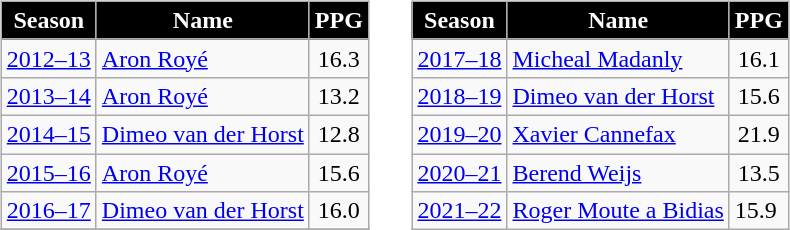<table>
<tr>
<td valign="top"><br><table class="wikitable">
<tr>
<th style="color:white; background:black;">Season</th>
<th style="color:white; background:black;">Name</th>
<th style="color:white; background:black;">PPG</th>
</tr>
<tr>
<td><a href='#'>2012–13</a></td>
<td> <a href='#'>Aron Royé</a></td>
<td style="text-align:center;">16.3</td>
</tr>
<tr>
<td><a href='#'>2013–14</a></td>
<td> <a href='#'>Aron Royé</a></td>
<td style="text-align:center;">13.2</td>
</tr>
<tr>
<td><a href='#'>2014–15</a></td>
<td> <a href='#'>Dimeo van der Horst</a></td>
<td style="text-align:center;">12.8</td>
</tr>
<tr>
<td><a href='#'>2015–16</a></td>
<td> <a href='#'>Aron Royé</a></td>
<td style="text-align:center;">15.6</td>
</tr>
<tr>
<td><a href='#'>2016–17</a></td>
<td> <a href='#'>Dimeo van der Horst</a></td>
<td style="text-align:center;">16.0</td>
</tr>
<tr>
</tr>
</table>
</td>
<td width="1"> </td>
<td valign="top"><br><table class="wikitable">
<tr>
<th style="color:white; background:black;">Season</th>
<th style="color:white; background:black;">Name</th>
<th style="color:white; background:black;">PPG</th>
</tr>
<tr>
<td><a href='#'>2017–18</a></td>
<td> <a href='#'>Micheal Madanly</a></td>
<td style="text-align:center;">16.1</td>
</tr>
<tr>
<td><a href='#'>2018–19</a></td>
<td> <a href='#'>Dimeo van der Horst</a></td>
<td style="text-align:center;">15.6</td>
</tr>
<tr>
<td><a href='#'>2019–20</a></td>
<td> <a href='#'>Xavier Cannefax</a></td>
<td style="text-align:center;">21.9</td>
</tr>
<tr>
<td><a href='#'>2020–21</a></td>
<td> <a href='#'>Berend Weijs</a></td>
<td style="text-align:center;">13.5</td>
</tr>
<tr>
<td><a href='#'>2021–22</a></td>
<td> <a href='#'>Roger Moute a Bidias</a></td>
<td>15.9</td>
</tr>
</table>
</td>
</tr>
</table>
